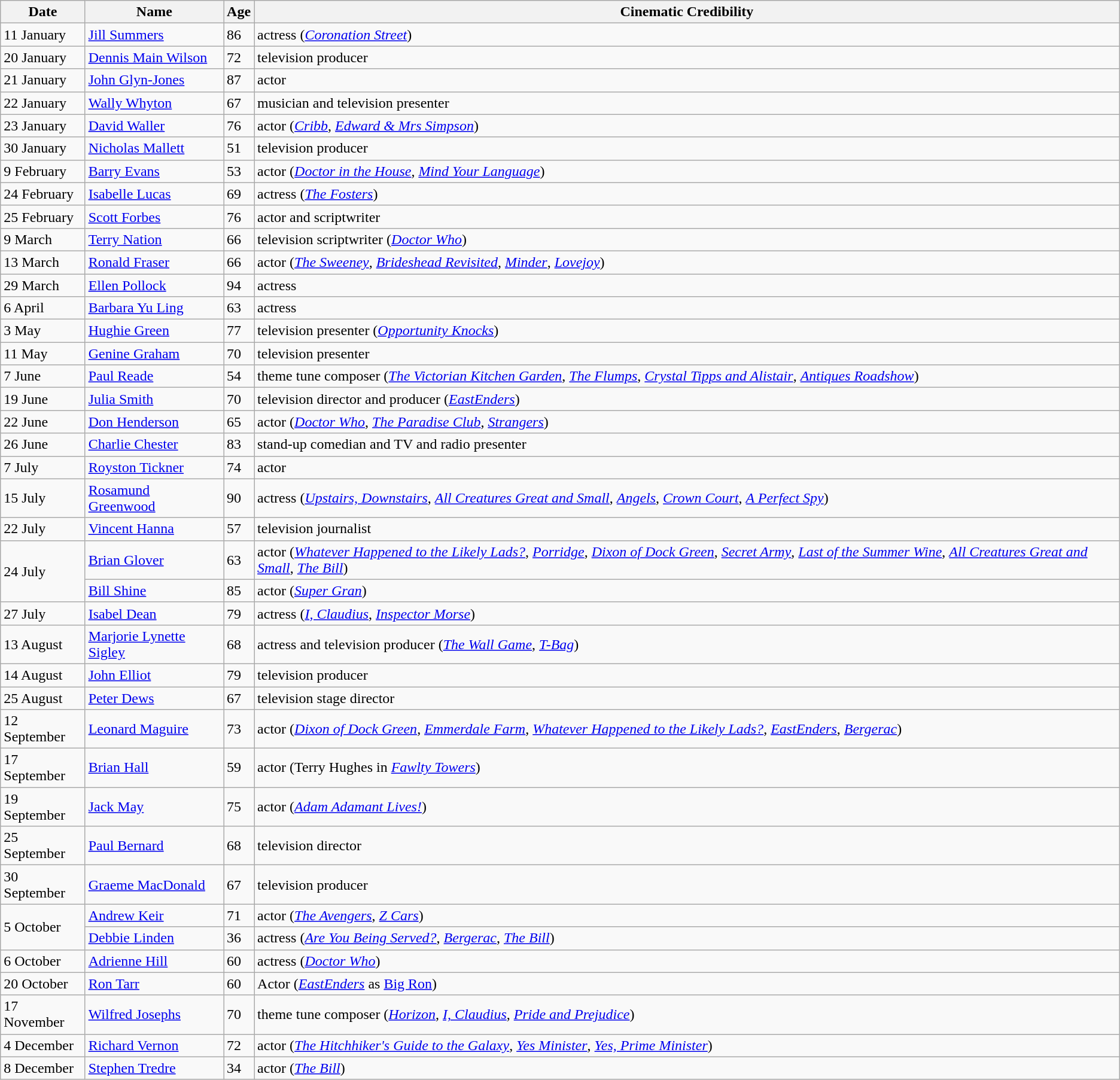<table class="wikitable">
<tr ">
<th>Date</th>
<th>Name</th>
<th>Age</th>
<th>Cinematic Credibility</th>
</tr>
<tr>
<td>11 January</td>
<td><a href='#'>Jill Summers</a></td>
<td>86</td>
<td>actress (<em><a href='#'>Coronation Street</a></em>)</td>
</tr>
<tr>
<td>20 January</td>
<td><a href='#'>Dennis Main Wilson</a></td>
<td>72</td>
<td>television producer</td>
</tr>
<tr>
<td>21 January</td>
<td><a href='#'>John Glyn-Jones</a></td>
<td>87</td>
<td>actor</td>
</tr>
<tr>
<td>22 January</td>
<td><a href='#'>Wally Whyton</a></td>
<td>67</td>
<td>musician and television presenter</td>
</tr>
<tr>
<td>23 January</td>
<td><a href='#'>David Waller</a></td>
<td>76</td>
<td>actor (<em><a href='#'>Cribb</a></em>, <em><a href='#'>Edward & Mrs Simpson</a></em>)</td>
</tr>
<tr>
<td>30 January</td>
<td><a href='#'>Nicholas Mallett</a></td>
<td>51</td>
<td>television producer</td>
</tr>
<tr>
<td>9 February</td>
<td><a href='#'>Barry Evans</a></td>
<td>53</td>
<td>actor (<em><a href='#'>Doctor in the House</a></em>, <em><a href='#'>Mind Your Language</a></em>)</td>
</tr>
<tr>
<td>24 February</td>
<td><a href='#'>Isabelle Lucas</a></td>
<td>69</td>
<td>actress (<em><a href='#'>The Fosters</a></em>)</td>
</tr>
<tr>
<td>25 February</td>
<td><a href='#'>Scott Forbes</a></td>
<td>76</td>
<td>actor and scriptwriter</td>
</tr>
<tr>
<td>9 March</td>
<td><a href='#'>Terry Nation</a></td>
<td>66</td>
<td>television scriptwriter (<em><a href='#'>Doctor Who</a></em>)</td>
</tr>
<tr>
<td>13 March</td>
<td><a href='#'>Ronald Fraser</a></td>
<td>66</td>
<td>actor (<em><a href='#'>The Sweeney</a></em>, <em><a href='#'>Brideshead Revisited</a></em>, <em><a href='#'>Minder</a></em>, <em><a href='#'>Lovejoy</a></em>)</td>
</tr>
<tr>
<td>29 March</td>
<td><a href='#'>Ellen Pollock</a></td>
<td>94</td>
<td>actress</td>
</tr>
<tr>
<td>6 April</td>
<td><a href='#'>Barbara Yu Ling</a></td>
<td>63</td>
<td>actress</td>
</tr>
<tr>
<td>3 May</td>
<td><a href='#'>Hughie Green</a></td>
<td>77</td>
<td>television presenter (<em><a href='#'>Opportunity Knocks</a></em>)</td>
</tr>
<tr>
<td>11 May</td>
<td><a href='#'>Genine Graham</a></td>
<td>70</td>
<td>television presenter</td>
</tr>
<tr>
<td>7 June</td>
<td><a href='#'>Paul Reade</a></td>
<td>54</td>
<td>theme tune composer (<em><a href='#'>The Victorian Kitchen Garden</a></em>, <em><a href='#'>The Flumps</a></em>, <em><a href='#'>Crystal Tipps and Alistair</a></em>, <em><a href='#'>Antiques Roadshow</a></em>)</td>
</tr>
<tr>
<td>19 June</td>
<td><a href='#'>Julia Smith</a></td>
<td>70</td>
<td>television director and producer (<em><a href='#'>EastEnders</a></em>)</td>
</tr>
<tr>
<td>22 June</td>
<td><a href='#'>Don Henderson</a></td>
<td>65</td>
<td>actor (<em><a href='#'>Doctor Who</a></em>, <em><a href='#'>The Paradise Club</a></em>, <em><a href='#'>Strangers</a></em>)</td>
</tr>
<tr>
<td>26 June</td>
<td><a href='#'>Charlie Chester</a></td>
<td>83</td>
<td>stand-up comedian and TV and radio presenter</td>
</tr>
<tr>
<td>7 July</td>
<td><a href='#'>Royston Tickner</a></td>
<td>74</td>
<td>actor</td>
</tr>
<tr>
<td>15 July</td>
<td><a href='#'>Rosamund Greenwood</a></td>
<td>90</td>
<td>actress (<em><a href='#'>Upstairs, Downstairs</a></em>, <em><a href='#'>All Creatures Great and Small</a></em>, <em><a href='#'>Angels</a></em>, <em><a href='#'>Crown Court</a></em>, <em><a href='#'>A Perfect Spy</a></em>)</td>
</tr>
<tr>
<td>22 July</td>
<td><a href='#'>Vincent Hanna</a></td>
<td>57</td>
<td>television journalist</td>
</tr>
<tr>
<td rowspan="2">24 July</td>
<td><a href='#'>Brian Glover</a></td>
<td>63</td>
<td>actor (<em><a href='#'>Whatever Happened to the Likely Lads?</a></em>, <em><a href='#'>Porridge</a></em>, <em><a href='#'>Dixon of Dock Green</a></em>, <em><a href='#'>Secret Army</a></em>, <em><a href='#'>Last of the Summer Wine</a></em>, <em><a href='#'>All Creatures Great and Small</a></em>, <em><a href='#'>The Bill</a></em>)</td>
</tr>
<tr>
<td><a href='#'>Bill Shine</a></td>
<td>85</td>
<td>actor (<em><a href='#'>Super Gran</a></em>)</td>
</tr>
<tr>
<td>27 July</td>
<td><a href='#'>Isabel Dean</a></td>
<td>79</td>
<td>actress (<em><a href='#'>I, Claudius</a></em>, <em><a href='#'>Inspector Morse</a></em>)</td>
</tr>
<tr>
<td>13 August</td>
<td><a href='#'>Marjorie Lynette Sigley</a></td>
<td>68</td>
<td>actress and television producer (<em><a href='#'>The Wall Game</a></em>, <em><a href='#'>T-Bag</a></em>)</td>
</tr>
<tr>
<td>14 August</td>
<td><a href='#'>John Elliot</a></td>
<td>79</td>
<td>television producer</td>
</tr>
<tr>
<td>25 August</td>
<td><a href='#'>Peter Dews</a></td>
<td>67</td>
<td>television stage director</td>
</tr>
<tr>
<td>12 September</td>
<td><a href='#'>Leonard Maguire</a></td>
<td>73</td>
<td>actor (<em><a href='#'>Dixon of Dock Green</a></em>, <em><a href='#'>Emmerdale Farm</a></em>, <em><a href='#'>Whatever Happened to the Likely Lads?</a></em>, <em><a href='#'>EastEnders</a></em>, <em><a href='#'>Bergerac</a></em>)</td>
</tr>
<tr>
<td>17 September</td>
<td><a href='#'>Brian Hall</a></td>
<td>59</td>
<td>actor (Terry Hughes in <em><a href='#'>Fawlty Towers</a></em>)</td>
</tr>
<tr>
<td>19 September</td>
<td><a href='#'>Jack May</a></td>
<td>75</td>
<td>actor (<em><a href='#'>Adam Adamant Lives!</a></em>)</td>
</tr>
<tr>
<td>25 September</td>
<td><a href='#'>Paul Bernard</a></td>
<td>68</td>
<td>television director</td>
</tr>
<tr>
<td>30 September</td>
<td><a href='#'>Graeme MacDonald</a></td>
<td>67</td>
<td>television producer</td>
</tr>
<tr>
<td rowspan="2">5 October</td>
<td><a href='#'>Andrew Keir</a></td>
<td>71</td>
<td>actor (<em><a href='#'>The Avengers</a></em>, <em><a href='#'>Z Cars</a></em>)</td>
</tr>
<tr>
<td><a href='#'>Debbie Linden</a></td>
<td>36</td>
<td>actress (<em><a href='#'>Are You Being Served?</a></em>, <em><a href='#'>Bergerac</a></em>, <em><a href='#'>The Bill</a></em>)</td>
</tr>
<tr>
<td>6 October</td>
<td><a href='#'>Adrienne Hill</a></td>
<td>60</td>
<td>actress (<em><a href='#'>Doctor Who</a></em>)</td>
</tr>
<tr>
<td>20 October</td>
<td><a href='#'>Ron Tarr</a></td>
<td>60</td>
<td>Actor (<em><a href='#'>EastEnders</a></em> as <a href='#'>Big Ron</a>)</td>
</tr>
<tr>
<td>17 November</td>
<td><a href='#'>Wilfred Josephs</a></td>
<td>70</td>
<td>theme tune composer (<em><a href='#'>Horizon</a></em>, <em><a href='#'>I, Claudius</a></em>, <em><a href='#'>Pride and Prejudice</a></em>)</td>
</tr>
<tr>
<td>4 December</td>
<td><a href='#'>Richard Vernon</a></td>
<td>72</td>
<td>actor (<em><a href='#'>The Hitchhiker's Guide to the Galaxy</a></em>, <em><a href='#'>Yes Minister</a></em>, <em><a href='#'>Yes, Prime Minister</a></em>)</td>
</tr>
<tr>
<td>8 December</td>
<td><a href='#'>Stephen Tredre</a></td>
<td>34</td>
<td>actor (<em><a href='#'>The Bill</a></em>)</td>
</tr>
</table>
